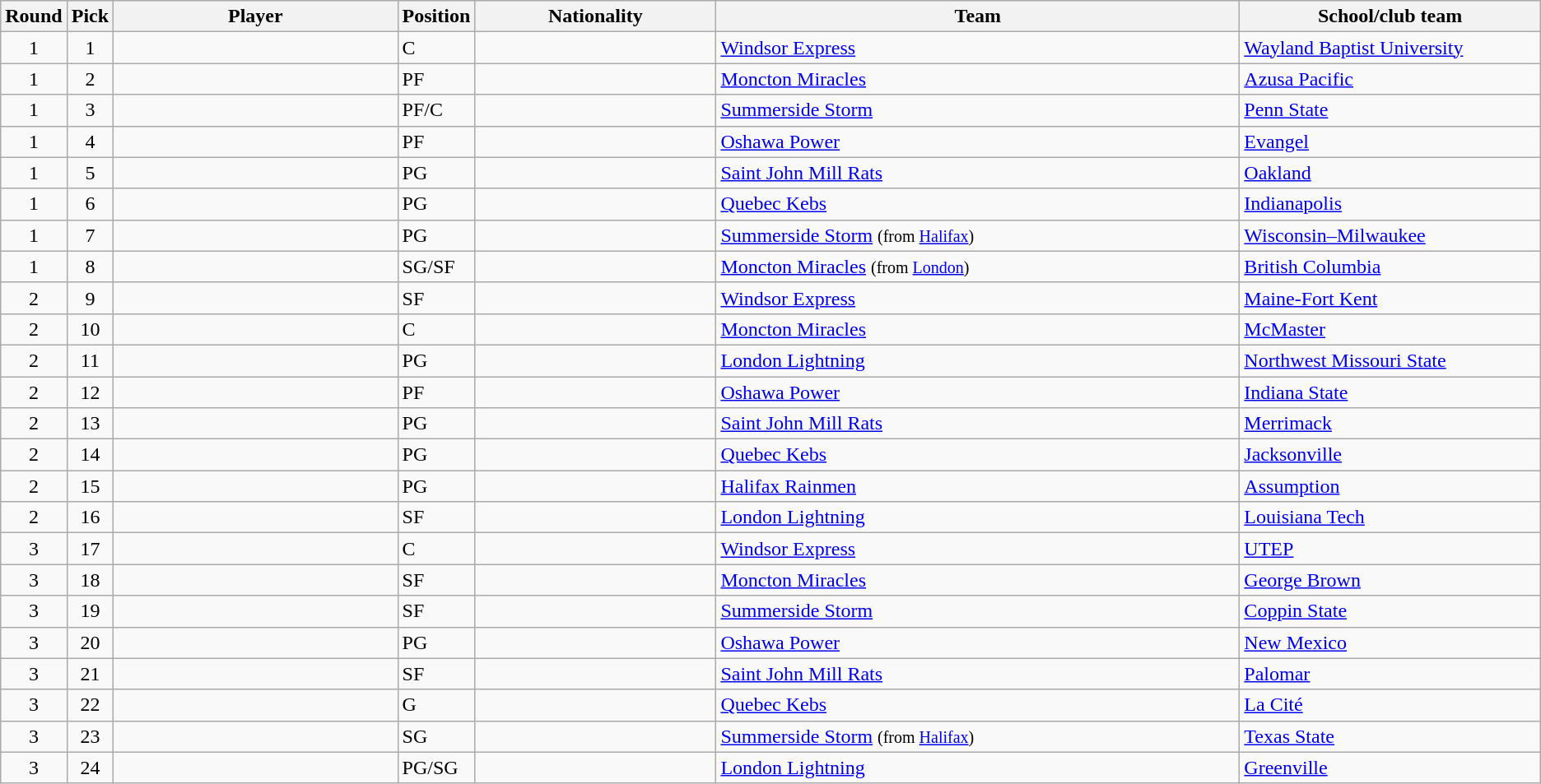<table class="wikitable sortable sortable">
<tr>
<th width="1%">Round</th>
<th width="1%">Pick</th>
<th width="19%">Player</th>
<th width="1%">Position</th>
<th width="16%">Nationality</th>
<th width="35%">Team</th>
<th width="20%">School/club team</th>
</tr>
<tr>
<td align=center>1</td>
<td align=center>1</td>
<td></td>
<td>C</td>
<td></td>
<td><a href='#'>Windsor Express</a></td>
<td><a href='#'>Wayland Baptist University</a></td>
</tr>
<tr>
<td align=center>1</td>
<td align=center>2</td>
<td></td>
<td>PF</td>
<td></td>
<td><a href='#'>Moncton Miracles</a></td>
<td><a href='#'>Azusa Pacific</a></td>
</tr>
<tr>
<td align=center>1</td>
<td align=center>3</td>
<td></td>
<td>PF/C</td>
<td></td>
<td><a href='#'>Summerside Storm</a></td>
<td><a href='#'>Penn State</a></td>
</tr>
<tr>
<td align=center>1</td>
<td align=center>4</td>
<td></td>
<td>PF</td>
<td></td>
<td><a href='#'>Oshawa Power</a></td>
<td><a href='#'>Evangel</a></td>
</tr>
<tr>
<td align=center>1</td>
<td align=center>5</td>
<td></td>
<td>PG</td>
<td></td>
<td><a href='#'>Saint John Mill Rats</a></td>
<td><a href='#'>Oakland</a></td>
</tr>
<tr>
<td align=center>1</td>
<td align=center>6</td>
<td></td>
<td>PG</td>
<td></td>
<td><a href='#'>Quebec Kebs</a></td>
<td><a href='#'>Indianapolis</a></td>
</tr>
<tr>
<td align=center>1</td>
<td align=center>7</td>
<td></td>
<td>PG</td>
<td></td>
<td><a href='#'>Summerside Storm</a> <small>(from <a href='#'>Halifax</a>)</small></td>
<td><a href='#'>Wisconsin–Milwaukee</a></td>
</tr>
<tr>
<td align=center>1</td>
<td align=center>8</td>
<td></td>
<td>SG/SF</td>
<td></td>
<td><a href='#'>Moncton Miracles</a> <small>(from <a href='#'>London</a>)</small></td>
<td><a href='#'>British Columbia</a></td>
</tr>
<tr>
<td align=center>2</td>
<td align=center>9</td>
<td></td>
<td>SF</td>
<td></td>
<td><a href='#'>Windsor Express</a></td>
<td><a href='#'>Maine-Fort Kent</a></td>
</tr>
<tr>
<td align=center>2</td>
<td align=center>10</td>
<td></td>
<td>C</td>
<td></td>
<td><a href='#'>Moncton Miracles</a></td>
<td><a href='#'>McMaster</a></td>
</tr>
<tr>
<td align=center>2</td>
<td align=center>11</td>
<td></td>
<td>PG</td>
<td></td>
<td><a href='#'>London Lightning</a></td>
<td><a href='#'>Northwest Missouri State</a></td>
</tr>
<tr>
<td align=center>2</td>
<td align=center>12</td>
<td></td>
<td>PF</td>
<td></td>
<td><a href='#'>Oshawa Power</a></td>
<td><a href='#'>Indiana State</a></td>
</tr>
<tr>
<td align=center>2</td>
<td align=center>13</td>
<td></td>
<td>PG</td>
<td></td>
<td><a href='#'>Saint John Mill Rats</a></td>
<td><a href='#'>Merrimack</a></td>
</tr>
<tr>
<td align=center>2</td>
<td align=center>14</td>
<td></td>
<td>PG</td>
<td></td>
<td><a href='#'>Quebec Kebs</a></td>
<td><a href='#'>Jacksonville</a></td>
</tr>
<tr>
<td align=center>2</td>
<td align=center>15</td>
<td></td>
<td>PG</td>
<td></td>
<td><a href='#'>Halifax Rainmen</a></td>
<td><a href='#'>Assumption</a></td>
</tr>
<tr>
<td align=center>2</td>
<td align=center>16</td>
<td></td>
<td>SF</td>
<td></td>
<td><a href='#'>London Lightning</a></td>
<td><a href='#'>Louisiana Tech</a></td>
</tr>
<tr>
<td align=center>3</td>
<td align=center>17</td>
<td></td>
<td>C</td>
<td><br></td>
<td><a href='#'>Windsor Express</a></td>
<td><a href='#'>UTEP</a></td>
</tr>
<tr>
<td align=center>3</td>
<td align=center>18</td>
<td></td>
<td>SF</td>
<td></td>
<td><a href='#'>Moncton Miracles</a></td>
<td><a href='#'>George Brown</a></td>
</tr>
<tr>
<td align=center>3</td>
<td align=center>19</td>
<td></td>
<td>SF</td>
<td></td>
<td><a href='#'>Summerside Storm</a></td>
<td><a href='#'>Coppin State</a></td>
</tr>
<tr>
<td align=center>3</td>
<td align=center>20</td>
<td></td>
<td>PG</td>
<td></td>
<td><a href='#'>Oshawa Power</a></td>
<td><a href='#'>New Mexico</a></td>
</tr>
<tr>
<td align=center>3</td>
<td align=center>21</td>
<td></td>
<td>SF</td>
<td></td>
<td><a href='#'>Saint John Mill Rats</a></td>
<td><a href='#'>Palomar</a></td>
</tr>
<tr>
<td align=center>3</td>
<td align=center>22</td>
<td></td>
<td>G</td>
<td></td>
<td><a href='#'>Quebec Kebs</a></td>
<td><a href='#'>La Cité</a></td>
</tr>
<tr>
<td align=center>3</td>
<td align=center>23</td>
<td></td>
<td>SG</td>
<td></td>
<td><a href='#'>Summerside Storm</a> <small>(from <a href='#'>Halifax</a>)</small></td>
<td><a href='#'>Texas State</a></td>
</tr>
<tr>
<td align=center>3</td>
<td align=center>24</td>
<td></td>
<td>PG/SG</td>
<td><br></td>
<td><a href='#'>London Lightning</a></td>
<td><a href='#'>Greenville</a></td>
</tr>
</table>
